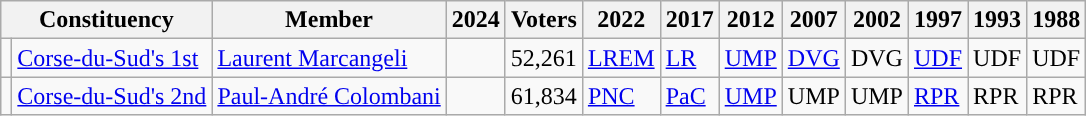<table class="wikitable sortable">
<tr>
<th colspan="2">Constituency</th>
<th>Member</th>
<th>2024</th>
<th>Voters</th>
<th>2022</th>
<th>2017</th>
<th>2012</th>
<th>2007</th>
<th>2002</th>
<th>1997</th>
<th>1993</th>
<th>1988</th>
</tr>
<tr>
<td style="background-color: "></td>
<td><a href='#'>Corse-du-Sud's 1st</a></td>
<td><a href='#'>Laurent Marcangeli</a></td>
<td></td>
<td>52,261</td>
<td><a href='#'>LREM</a></td>
<td><a href='#'>LR</a></td>
<td bgcolor=><a href='#'>UMP</a></td>
<td bgcolor=><a href='#'>DVG</a></td>
<td bgcolor=>DVG</td>
<td bgcolor=><a href='#'>UDF</a></td>
<td bgcolor=>UDF</td>
<td bgcolor=>UDF</td>
</tr>
<tr>
<td style="background-color: "></td>
<td><a href='#'>Corse-du-Sud's 2nd</a></td>
<td><a href='#'>Paul-André Colombani</a></td>
<td></td>
<td>61,834</td>
<td><a href='#'>PNC</a></td>
<td><a href='#'>PaC</a></td>
<td bgcolor=><a href='#'>UMP</a></td>
<td bgcolor=>UMP</td>
<td bgcolor=>UMP</td>
<td bgcolor=><a href='#'>RPR</a></td>
<td bgcolor=>RPR</td>
<td bgcolor=>RPR</td>
</tr>
</table>
